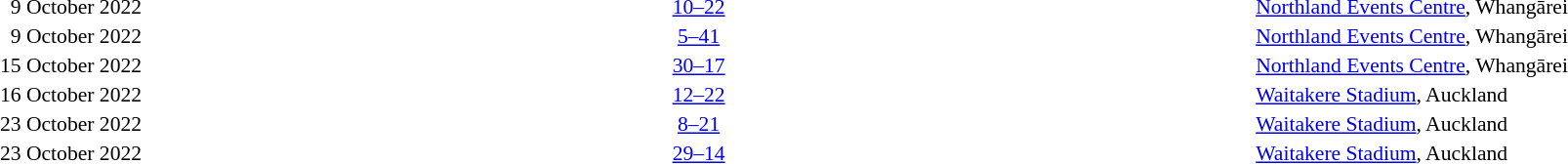<table style="width:100%" cellspacing="1">
<tr>
<th width=15%></th>
<th width=25%></th>
<th width=10%></th>
<th width=25%></th>
</tr>
<tr style=font-size:90%>
<td align=right>9 October 2022</td>
<td align=right></td>
<td align=center><a href='#'>10–22</a></td>
<td></td>
<td><a href='#'>Northland Events Centre</a>, Whangārei</td>
</tr>
<tr style=font-size:90%>
<td align=right>9 October 2022</td>
<td align=right></td>
<td align="center"><a href='#'>5–41</a></td>
<td></td>
<td><a href='#'>Northland Events Centre</a>, Whangārei</td>
</tr>
<tr style=font-size:90%>
<td align=right>15 October 2022</td>
<td align=right></td>
<td align=center><a href='#'>30–17</a></td>
<td></td>
<td><a href='#'>Northland Events Centre</a>, Whangārei</td>
</tr>
<tr style=font-size:90%>
<td align=right>16 October 2022</td>
<td align=right></td>
<td align="center"><a href='#'>12–22</a></td>
<td></td>
<td><a href='#'>Waitakere Stadium</a>, Auckland</td>
</tr>
<tr style=font-size:90%>
<td align=right>23 October 2022</td>
<td align=right></td>
<td align="center"><a href='#'>8–21</a></td>
<td></td>
<td><a href='#'>Waitakere Stadium</a>, Auckland</td>
</tr>
<tr style=font-size:90%>
<td align=right>23 October 2022</td>
<td align=right></td>
<td align=center><a href='#'>29–14</a></td>
<td></td>
<td><a href='#'>Waitakere Stadium</a>, Auckland</td>
</tr>
</table>
